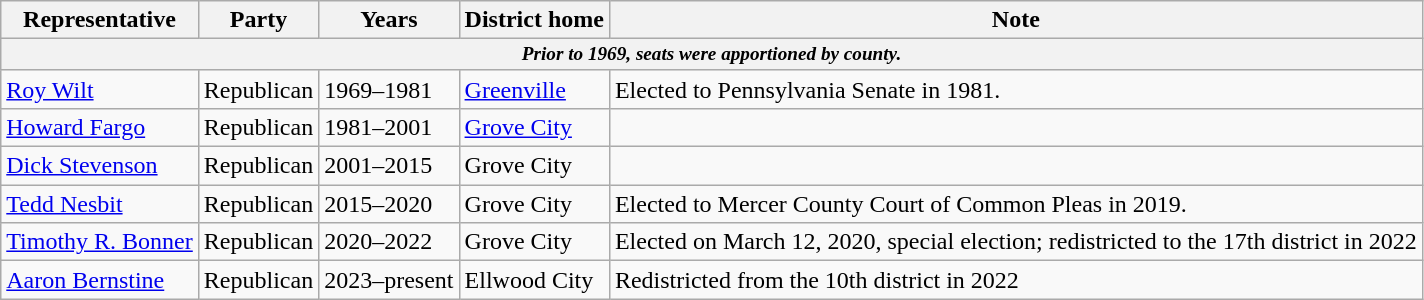<table class=wikitable>
<tr valign=bottom>
<th>Representative</th>
<th>Party</th>
<th>Years</th>
<th>District home</th>
<th>Note</th>
</tr>
<tr>
<th colspan=5 style="font-size: 80%;"><em>Prior to 1969, seats were apportioned by county.</em></th>
</tr>
<tr>
<td><a href='#'>Roy Wilt</a></td>
<td>Republican</td>
<td>1969–1981</td>
<td><a href='#'>Greenville</a></td>
<td>Elected to Pennsylvania Senate in 1981.</td>
</tr>
<tr>
<td><a href='#'>Howard Fargo</a></td>
<td>Republican</td>
<td>1981–2001</td>
<td><a href='#'>Grove City</a></td>
<td></td>
</tr>
<tr>
<td><a href='#'>Dick Stevenson</a></td>
<td>Republican</td>
<td>2001–2015</td>
<td>Grove City</td>
<td></td>
</tr>
<tr>
<td><a href='#'>Tedd Nesbit</a></td>
<td>Republican</td>
<td>2015–2020</td>
<td>Grove City</td>
<td>Elected to Mercer County Court of Common Pleas in 2019.</td>
</tr>
<tr>
<td><a href='#'>Timothy R. Bonner</a></td>
<td>Republican</td>
<td>2020–2022</td>
<td>Grove City</td>
<td>Elected on March 12, 2020, special election; redistricted to the 17th district in 2022</td>
</tr>
<tr>
<td><a href='#'>Aaron Bernstine</a></td>
<td>Republican</td>
<td>2023–present</td>
<td>Ellwood City</td>
<td>Redistricted from the 10th district in 2022</td>
</tr>
</table>
